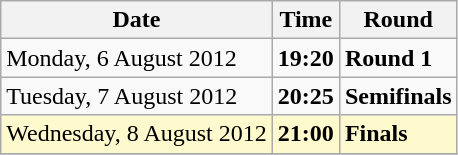<table class="wikitable">
<tr>
<th>Date</th>
<th>Time</th>
<th>Round</th>
</tr>
<tr>
<td>Monday, 6 August 2012</td>
<td><strong>19:20</strong></td>
<td><strong>Round 1</strong></td>
</tr>
<tr>
<td>Tuesday, 7 August 2012</td>
<td><strong>20:25</strong></td>
<td><strong>Semifinals</strong></td>
</tr>
<tr>
<td style=background:lemonchiffon>Wednesday, 8 August 2012</td>
<td style=background:lemonchiffon><strong>21:00</strong></td>
<td style=background:lemonchiffon><strong>Finals</strong></td>
</tr>
<tr>
</tr>
</table>
